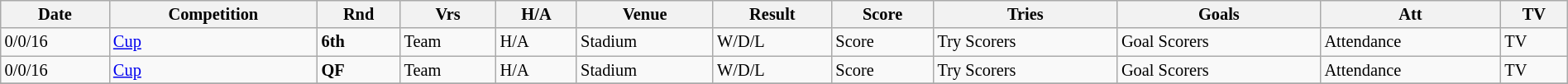<table class="wikitable" style="font-size:85%;" width="100%">
<tr>
<th>Date</th>
<th>Competition</th>
<th>Rnd</th>
<th>Vrs</th>
<th>H/A</th>
<th>Venue</th>
<th>Result</th>
<th>Score</th>
<th>Tries</th>
<th>Goals</th>
<th>Att</th>
<th>TV</th>
</tr>
<tr>
<td>0/0/16</td>
<td><a href='#'>Cup</a></td>
<td><strong>6th</strong></td>
<td>Team</td>
<td>H/A</td>
<td>Stadium</td>
<td>W/D/L</td>
<td>Score</td>
<td>Try Scorers</td>
<td>Goal Scorers</td>
<td>Attendance</td>
<td>TV</td>
</tr>
<tr>
<td>0/0/16</td>
<td><a href='#'>Cup</a></td>
<td><strong>QF</strong></td>
<td>Team</td>
<td>H/A</td>
<td>Stadium</td>
<td>W/D/L</td>
<td>Score</td>
<td>Try Scorers</td>
<td>Goal Scorers</td>
<td>Attendance</td>
<td>TV</td>
</tr>
<tr>
</tr>
</table>
